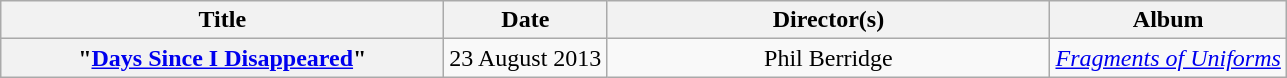<table class="wikitable plainrowheaders" style="text-align:center;">
<tr>
<th scope="col" style="width:18em;">Title</th>
<th scope="col">Date</th>
<th scope="col" style="width:18em;">Director(s)</th>
<th>Album</th>
</tr>
<tr>
<th scope="row">"<a href='#'>Days Since I Disappeared</a>"</th>
<td>23 August 2013</td>
<td>Phil Berridge</td>
<td><em><a href='#'>Fragments of Uniforms</a></em></td>
</tr>
</table>
